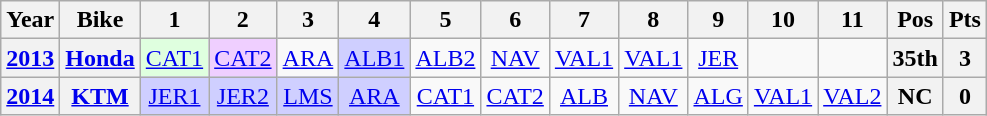<table class="wikitable" style="text-align:center">
<tr>
<th>Year</th>
<th>Bike</th>
<th>1</th>
<th>2</th>
<th>3</th>
<th>4</th>
<th>5</th>
<th>6</th>
<th>7</th>
<th>8</th>
<th>9</th>
<th>10</th>
<th>11</th>
<th>Pos</th>
<th>Pts</th>
</tr>
<tr>
<th align="left"><a href='#'>2013</a></th>
<th align="left"><a href='#'>Honda</a></th>
<td style="background:#dfffdf;"><a href='#'>CAT1</a><br></td>
<td style="background:#efcfff;"><a href='#'>CAT2</a><br></td>
<td style="background:#;"><a href='#'>ARA</a><br></td>
<td style="background:#cfcfff;"><a href='#'>ALB1</a><br></td>
<td style="background:#;"><a href='#'>ALB2</a><br></td>
<td style="background:#;"><a href='#'>NAV</a><br></td>
<td style="background:#;"><a href='#'>VAL1</a><br></td>
<td style="background:#;"><a href='#'>VAL1</a><br></td>
<td style="background:#;"><a href='#'>JER</a><br></td>
<td></td>
<td></td>
<th style="background:#;">35th</th>
<th style="background:#;">3</th>
</tr>
<tr>
<th><a href='#'>2014</a></th>
<th><a href='#'>KTM</a></th>
<td style="background:#cfcfff;"><a href='#'>JER1</a><br></td>
<td style="background:#cfcfff;"><a href='#'>JER2</a><br></td>
<td style="background:#cfcfff;"><a href='#'>LMS</a><br></td>
<td style="background:#cfcfff;"><a href='#'>ARA</a><br></td>
<td style="background:#;"><a href='#'>CAT1</a><br></td>
<td style="background:#;"><a href='#'>CAT2</a><br></td>
<td style="background:#;"><a href='#'>ALB</a><br></td>
<td style="background:#;"><a href='#'>NAV</a><br></td>
<td style="background:#;"><a href='#'>ALG</a><br></td>
<td style="background:#;"><a href='#'>VAL1</a><br></td>
<td style="background:#;"><a href='#'>VAL2</a><br></td>
<th style="background:#;">NC</th>
<th style="background:#;">0</th>
</tr>
</table>
